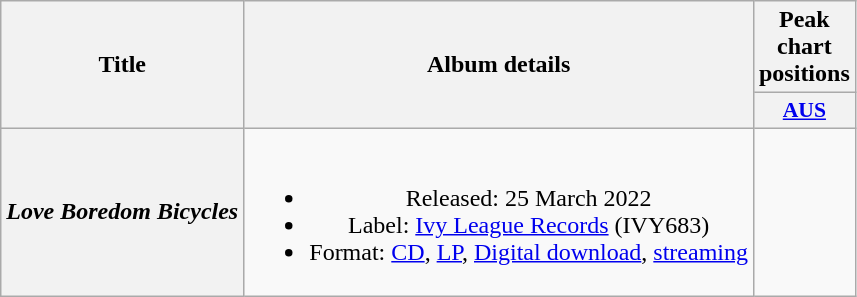<table class="wikitable plainrowheaders" style="text-align:center;">
<tr>
<th scope="col" rowspan="2">Title</th>
<th scope="col" rowspan="2">Album details</th>
<th scope="col" colspan="1">Peak chart positions</th>
</tr>
<tr>
<th scope="col" style="width:3em;font-size:90%;"><a href='#'>AUS</a><br></th>
</tr>
<tr>
<th scope="row"><em>Love Boredom Bicycles</em></th>
<td><br><ul><li>Released: 25 March 2022</li><li>Label: <a href='#'>Ivy League Records</a> (IVY683)</li><li>Format: <a href='#'>CD</a>, <a href='#'>LP</a>, <a href='#'>Digital download</a>, <a href='#'>streaming</a></li></ul></td>
<td></td>
</tr>
</table>
